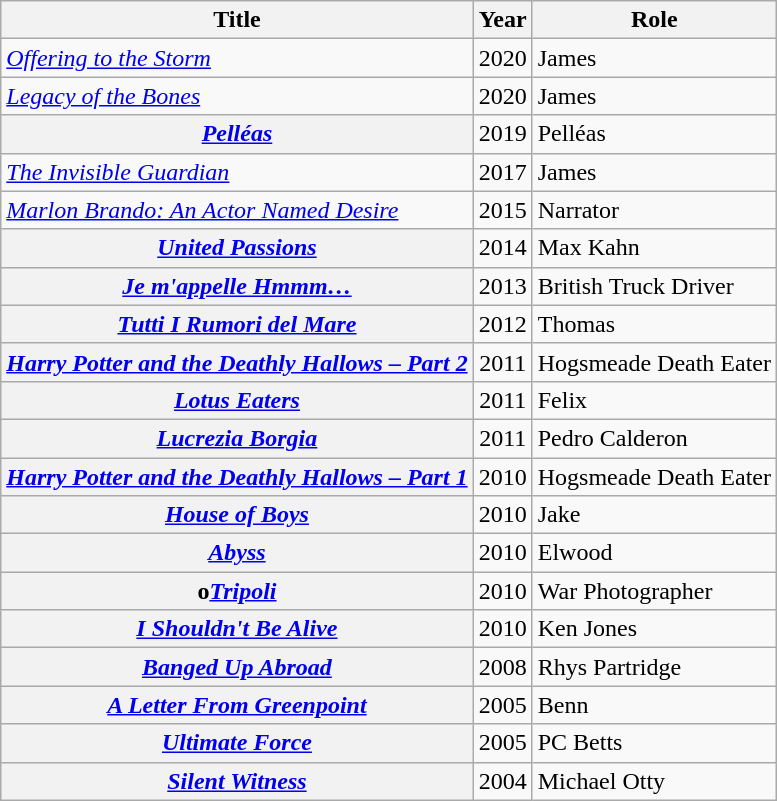<table class="wikitable sortable plainrowheaders">
<tr>
<th scope="col">Title</th>
<th scope="col">Year</th>
<th scope="col">Role</th>
</tr>
<tr>
<td><em><a href='#'>Offering to the Storm</a></em></td>
<td align="center">2020</td>
<td>James</td>
</tr>
<tr>
<td scope="row"><em><a href='#'>Legacy of the Bones</a></em></td>
<td align="center">2020</td>
<td>James</td>
</tr>
<tr>
<th scope="row"><em><a href='#'>Pelléas</a></em></th>
<td align="center">2019</td>
<td>Pelléas</td>
</tr>
<tr>
<td><em><a href='#'>The Invisible Guardian</a></em></td>
<td align="center">2017</td>
<td>James</td>
</tr>
<tr>
<td scope="row"><em><a href='#'>Marlon Brando: An Actor Named Desire</a></em></td>
<td align="center">2015</td>
<td>Narrator</td>
</tr>
<tr>
<th scope="row"><em><a href='#'>United Passions</a></em></th>
<td align="center">2014</td>
<td>Max Kahn</td>
</tr>
<tr>
<th scope="row"><em><a href='#'>Je m'appelle Hmmm…</a></em></th>
<td align="center">2013</td>
<td>British Truck Driver</td>
</tr>
<tr>
<th scope="row"><em><a href='#'>Tutti I Rumori del Mare</a></em></th>
<td align="center">2012</td>
<td>Thomas</td>
</tr>
<tr>
<th scope="row"><em><a href='#'>Harry Potter and the Deathly Hallows – Part 2</a></em></th>
<td align="center">2011</td>
<td>Hogsmeade Death Eater</td>
</tr>
<tr>
<th scope="row"><em><a href='#'>Lotus Eaters</a></em></th>
<td align="center">2011</td>
<td>Felix</td>
</tr>
<tr>
<th scope="row"><em><a href='#'>Lucrezia Borgia</a></em></th>
<td align="center">2011</td>
<td>Pedro Calderon</td>
</tr>
<tr>
<th scope="row"><em><a href='#'>Harry Potter and the Deathly Hallows – Part 1</a></em></th>
<td align="center">2010</td>
<td>Hogsmeade Death Eater</td>
</tr>
<tr>
<th scope="row"><em><a href='#'>House of Boys</a></em></th>
<td align="center">2010</td>
<td>Jake</td>
</tr>
<tr>
<th scope="row"><em><a href='#'>Abyss</a></em></th>
<td align="center">2010</td>
<td>Elwood</td>
</tr>
<tr>
<th scope="row">o<em><a href='#'>Tripoli</a></em></th>
<td align="center">2010</td>
<td>War Photographer</td>
</tr>
<tr>
<th scope="row"><em><a href='#'>I Shouldn't Be Alive</a></em></th>
<td align="center">2010</td>
<td>Ken Jones</td>
</tr>
<tr>
<th scope="row"><em><a href='#'>Banged Up Abroad</a></em></th>
<td align="center">2008</td>
<td>Rhys Partridge</td>
</tr>
<tr>
<th scope="row"><em><a href='#'>A Letter From Greenpoint</a></em></th>
<td align="center">2005</td>
<td>Benn</td>
</tr>
<tr>
<th scope="row"><em><a href='#'>Ultimate Force</a></em></th>
<td align="center">2005</td>
<td>PC Betts</td>
</tr>
<tr>
<th scope="row"><em><a href='#'>Silent Witness</a></em></th>
<td align="center">2004</td>
<td>Michael Otty</td>
</tr>
</table>
